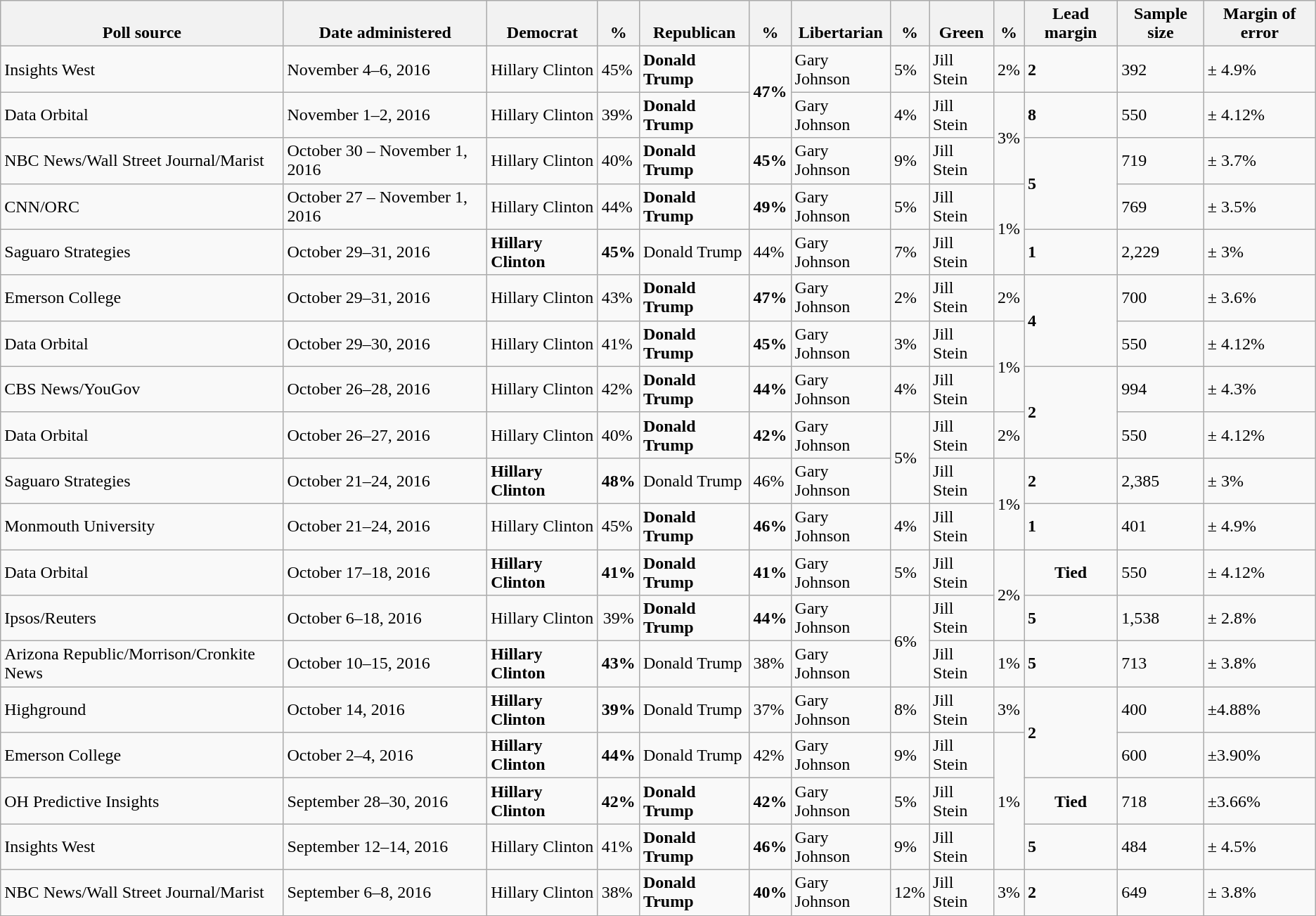<table class="wikitable">
<tr valign=bottom>
<th>Poll source</th>
<th>Date administered</th>
<th>Democrat</th>
<th>%</th>
<th>Republican</th>
<th>%</th>
<th>Libertarian</th>
<th>%</th>
<th>Green</th>
<th>%</th>
<th>Lead margin</th>
<th>Sample size</th>
<th>Margin of error</th>
</tr>
<tr>
<td>Insights West</td>
<td>November 4–6, 2016</td>
<td>Hillary Clinton</td>
<td>45%</td>
<td><strong>Donald Trump</strong></td>
<td rowspan="2" ><strong>47%</strong></td>
<td>Gary Johnson</td>
<td>5%</td>
<td>Jill Stein</td>
<td>2%</td>
<td><strong>2</strong></td>
<td>392</td>
<td>± 4.9%</td>
</tr>
<tr>
<td>Data Orbital</td>
<td>November 1–2, 2016</td>
<td>Hillary Clinton</td>
<td>39%</td>
<td><strong>Donald Trump</strong></td>
<td>Gary Johnson</td>
<td>4%</td>
<td>Jill Stein</td>
<td rowspan="2">3%</td>
<td><strong>8</strong></td>
<td>550</td>
<td>± 4.12%</td>
</tr>
<tr>
<td>NBC News/Wall Street Journal/Marist</td>
<td>October 30 – November 1, 2016</td>
<td>Hillary Clinton</td>
<td>40%</td>
<td><strong>Donald Trump</strong></td>
<td><strong>45%</strong></td>
<td>Gary Johnson</td>
<td>9%</td>
<td>Jill Stein</td>
<td rowspan="2" ><strong>5</strong></td>
<td>719</td>
<td>± 3.7%</td>
</tr>
<tr>
<td>CNN/ORC</td>
<td>October 27 – November 1, 2016</td>
<td>Hillary Clinton</td>
<td>44%</td>
<td><strong>Donald Trump</strong></td>
<td><strong>49%</strong></td>
<td>Gary Johnson</td>
<td>5%</td>
<td>Jill Stein</td>
<td rowspan="2">1%</td>
<td>769</td>
<td>± 3.5%</td>
</tr>
<tr>
<td>Saguaro Strategies</td>
<td>October 29–31, 2016</td>
<td><strong>Hillary Clinton</strong></td>
<td><strong>45%</strong></td>
<td>Donald Trump</td>
<td>44%</td>
<td>Gary Johnson</td>
<td>7%</td>
<td>Jill Stein</td>
<td><strong>1</strong></td>
<td>2,229</td>
<td>± 3%</td>
</tr>
<tr>
<td>Emerson College</td>
<td>October 29–31, 2016</td>
<td>Hillary Clinton</td>
<td>43%</td>
<td><strong>Donald Trump</strong></td>
<td><strong>47%</strong></td>
<td>Gary Johnson</td>
<td>2%</td>
<td>Jill Stein</td>
<td>2%</td>
<td rowspan="2" ><strong>4</strong></td>
<td>700</td>
<td>± 3.6%</td>
</tr>
<tr>
<td>Data Orbital</td>
<td>October 29–30, 2016</td>
<td>Hillary Clinton</td>
<td>41%</td>
<td><strong>Donald Trump</strong></td>
<td><strong>45%</strong></td>
<td>Gary Johnson</td>
<td>3%</td>
<td>Jill Stein</td>
<td rowspan="2">1%</td>
<td>550</td>
<td>± 4.12%</td>
</tr>
<tr>
<td>CBS News/YouGov</td>
<td>October 26–28, 2016</td>
<td>Hillary Clinton</td>
<td>42%</td>
<td><strong>Donald Trump</strong></td>
<td><strong>44%</strong></td>
<td>Gary Johnson</td>
<td>4%</td>
<td>Jill Stein</td>
<td rowspan="2" ><strong>2</strong></td>
<td>994</td>
<td>± 4.3%</td>
</tr>
<tr>
<td>Data Orbital</td>
<td>October 26–27, 2016</td>
<td>Hillary Clinton</td>
<td>40%</td>
<td><strong>Donald Trump</strong></td>
<td><strong>42%</strong></td>
<td>Gary Johnson</td>
<td rowspan="2">5%</td>
<td>Jill Stein</td>
<td>2%</td>
<td>550</td>
<td>± 4.12%</td>
</tr>
<tr>
<td>Saguaro Strategies</td>
<td>October 21–24, 2016</td>
<td><strong>Hillary Clinton</strong></td>
<td><strong>48%</strong></td>
<td>Donald Trump</td>
<td>46%</td>
<td>Gary Johnson</td>
<td>Jill Stein</td>
<td rowspan="2">1%</td>
<td><strong>2</strong></td>
<td>2,385</td>
<td>± 3%</td>
</tr>
<tr>
<td>Monmouth University</td>
<td>October 21–24, 2016</td>
<td>Hillary Clinton</td>
<td>45%</td>
<td><strong>Donald Trump</strong></td>
<td><strong>46%</strong></td>
<td>Gary Johnson</td>
<td>4%</td>
<td>Jill Stein</td>
<td><strong>1</strong></td>
<td>401</td>
<td>± 4.9%</td>
</tr>
<tr>
<td>Data Orbital</td>
<td>October 17–18, 2016</td>
<td><strong>Hillary Clinton</strong></td>
<td><strong>41%</strong></td>
<td><strong>Donald Trump</strong></td>
<td><strong>41%</strong></td>
<td>Gary Johnson</td>
<td>5%</td>
<td>Jill Stein</td>
<td rowspan="2">2%</td>
<td align=center><strong>Tied</strong></td>
<td>550</td>
<td>± 4.12%</td>
</tr>
<tr>
<td>Ipsos/Reuters</td>
<td>October 6–18, 2016</td>
<td>Hillary Clinton</td>
<td align=center>39%</td>
<td><strong>Donald Trump</strong></td>
<td><strong>44%</strong></td>
<td>Gary Johnson</td>
<td rowspan="2">6%</td>
<td>Jill Stein</td>
<td><strong>5</strong></td>
<td>1,538</td>
<td>± 2.8%</td>
</tr>
<tr>
<td>Arizona Republic/Morrison/Cronkite News</td>
<td>October 10–15, 2016</td>
<td><strong>Hillary Clinton</strong></td>
<td><strong>43%</strong></td>
<td>Donald Trump</td>
<td>38%</td>
<td>Gary Johnson</td>
<td>Jill Stein</td>
<td>1%</td>
<td><strong>5</strong></td>
<td>713</td>
<td>± 3.8%</td>
</tr>
<tr>
<td>Highground</td>
<td>October 14, 2016</td>
<td><strong>Hillary Clinton</strong></td>
<td><strong>39%</strong></td>
<td>Donald Trump</td>
<td>37%</td>
<td>Gary Johnson</td>
<td>8%</td>
<td>Jill Stein</td>
<td>3%</td>
<td rowspan="2" ><strong>2</strong></td>
<td>400</td>
<td>±4.88%</td>
</tr>
<tr>
<td>Emerson College</td>
<td>October 2–4, 2016</td>
<td><strong>Hillary Clinton</strong></td>
<td><strong>44%</strong></td>
<td>Donald Trump</td>
<td>42%</td>
<td>Gary Johnson</td>
<td>9%</td>
<td>Jill Stein</td>
<td rowspan="3">1%</td>
<td>600</td>
<td>±3.90%</td>
</tr>
<tr>
<td>OH Predictive Insights</td>
<td>September 28–30, 2016</td>
<td><strong>Hillary Clinton</strong></td>
<td><strong>42%</strong></td>
<td><strong>Donald Trump</strong></td>
<td><strong>42%</strong></td>
<td>Gary Johnson</td>
<td>5%</td>
<td>Jill Stein</td>
<td align=center><strong>Tied</strong></td>
<td>718</td>
<td>±3.66%</td>
</tr>
<tr>
<td>Insights West</td>
<td>September 12–14, 2016</td>
<td>Hillary Clinton</td>
<td>41%</td>
<td><strong>Donald Trump</strong></td>
<td><strong>46%</strong></td>
<td>Gary Johnson</td>
<td>9%</td>
<td>Jill Stein</td>
<td><strong>5</strong></td>
<td>484</td>
<td>± 4.5%</td>
</tr>
<tr>
<td>NBC News/Wall Street Journal/Marist</td>
<td>September 6–8, 2016</td>
<td>Hillary Clinton</td>
<td>38%</td>
<td><strong>Donald Trump</strong></td>
<td><strong>40%</strong></td>
<td>Gary Johnson</td>
<td>12%</td>
<td>Jill Stein</td>
<td>3%</td>
<td><strong>2</strong></td>
<td>649</td>
<td>± 3.8%</td>
</tr>
</table>
